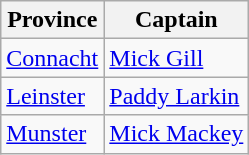<table class="wikitable">
<tr>
<th><strong>Province</strong></th>
<th><strong>Captain</strong></th>
</tr>
<tr>
<td> <a href='#'>Connacht</a></td>
<td><a href='#'>Mick Gill</a></td>
</tr>
<tr>
<td> <a href='#'>Leinster</a></td>
<td><a href='#'>Paddy Larkin</a></td>
</tr>
<tr>
<td> <a href='#'>Munster</a></td>
<td><a href='#'>Mick Mackey</a></td>
</tr>
</table>
